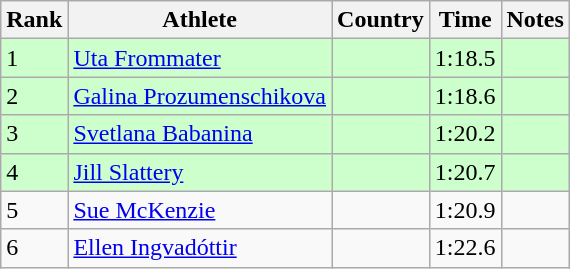<table class="wikitable sortable">
<tr>
<th>Rank</th>
<th>Athlete</th>
<th>Country</th>
<th>Time</th>
<th>Notes</th>
</tr>
<tr bgcolor=#CCFFCC>
<td>1</td>
<td><a href='#'>Uta Frommater</a></td>
<td align=left></td>
<td>1:18.5</td>
<td><strong> </strong></td>
</tr>
<tr bgcolor=#CCFFCC>
<td>2</td>
<td><a href='#'>Galina Prozumenschikova</a></td>
<td align=left></td>
<td>1:18.6</td>
<td><strong> </strong></td>
</tr>
<tr bgcolor=#CCFFCC>
<td>3</td>
<td><a href='#'>Svetlana Babanina</a></td>
<td align=left></td>
<td>1:20.2</td>
<td><strong> </strong></td>
</tr>
<tr bgcolor=#CCFFCC>
<td>4</td>
<td><a href='#'>Jill Slattery</a></td>
<td align=left></td>
<td>1:20.7</td>
<td><strong> </strong></td>
</tr>
<tr>
<td>5</td>
<td><a href='#'>Sue McKenzie</a></td>
<td align=left></td>
<td>1:20.9</td>
<td><strong> </strong></td>
</tr>
<tr>
<td>6</td>
<td><a href='#'>Ellen Ingvadóttir</a></td>
<td align=left></td>
<td>1:22.6</td>
<td><strong> </strong></td>
</tr>
</table>
